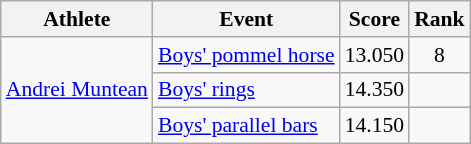<table class="wikitable" border="1" style="font-size:90%">
<tr>
<th>Athlete</th>
<th>Event</th>
<th>Score</th>
<th>Rank</th>
</tr>
<tr>
<td rowspan=3><a href='#'>Andrei Muntean</a></td>
<td><a href='#'>Boys' pommel horse</a></td>
<td align=center>13.050</td>
<td align=center>8</td>
</tr>
<tr>
<td><a href='#'>Boys' rings</a></td>
<td align=center>14.350</td>
<td align=center></td>
</tr>
<tr>
<td><a href='#'>Boys' parallel bars</a></td>
<td align=center>14.150</td>
<td align=center></td>
</tr>
</table>
